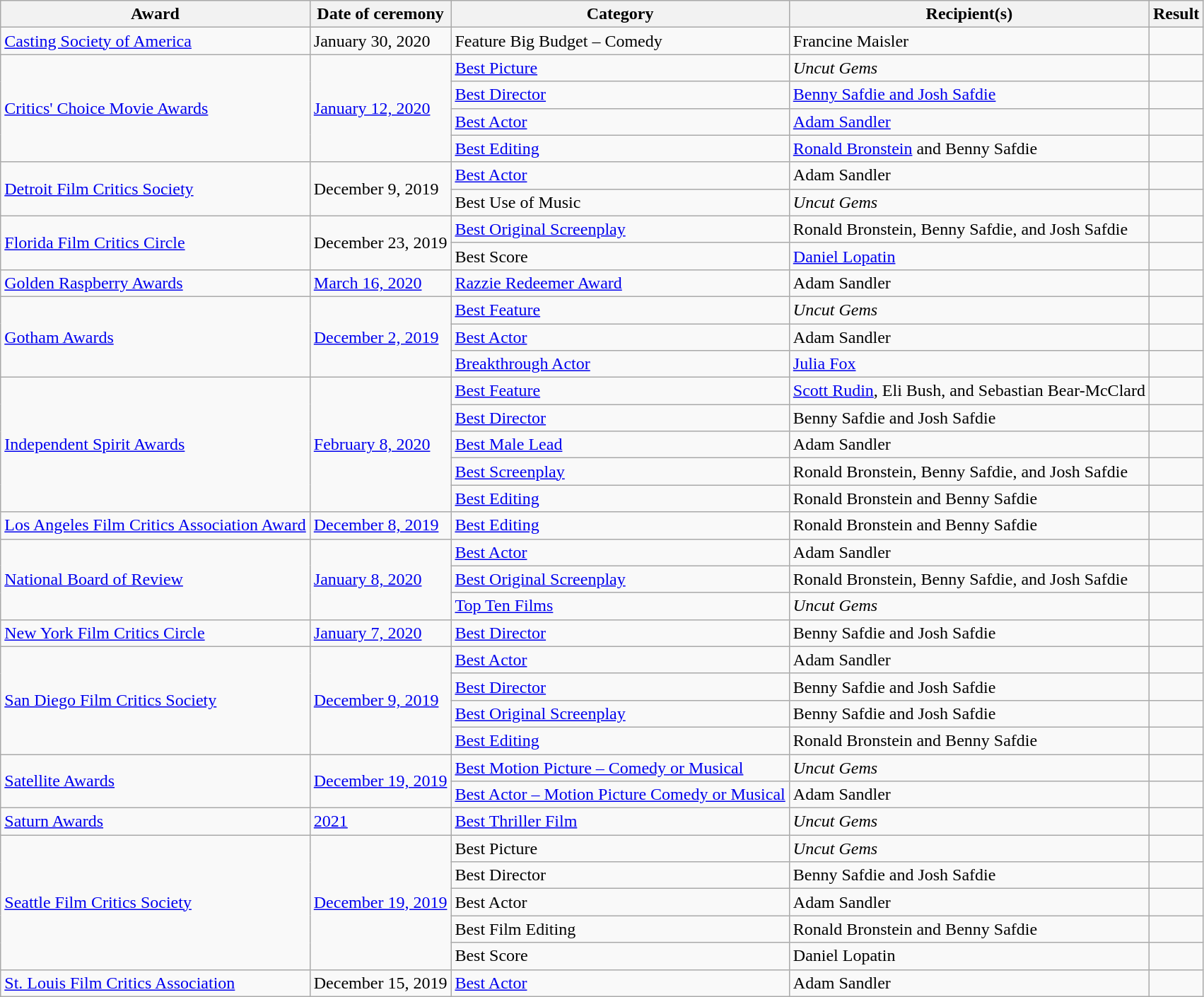<table class="wikitable sortable plainrowheaders">
<tr>
<th scope="col">Award</th>
<th scope="col">Date of ceremony</th>
<th scope="col">Category</th>
<th scope="col">Recipient(s)</th>
<th scope="col">Result</th>
</tr>
<tr>
<td><a href='#'>Casting Society of America</a></td>
<td>January 30, 2020</td>
<td>Feature Big Budget – Comedy</td>
<td>Francine Maisler</td>
<td></td>
</tr>
<tr>
<td rowspan="4"><a href='#'>Critics' Choice Movie Awards</a></td>
<td rowspan="4"><a href='#'>January 12, 2020</a></td>
<td><a href='#'>Best Picture</a></td>
<td><em>Uncut Gems</em></td>
<td></td>
</tr>
<tr>
<td><a href='#'>Best Director</a></td>
<td><a href='#'>Benny Safdie and Josh Safdie</a></td>
<td></td>
</tr>
<tr>
<td><a href='#'>Best Actor</a></td>
<td><a href='#'>Adam Sandler</a></td>
<td></td>
</tr>
<tr>
<td><a href='#'>Best Editing</a></td>
<td><a href='#'>Ronald Bronstein</a> and Benny Safdie</td>
<td></td>
</tr>
<tr>
<td rowspan="2"><a href='#'>Detroit Film Critics Society</a></td>
<td rowspan="2">December 9, 2019</td>
<td><a href='#'>Best Actor</a></td>
<td>Adam Sandler</td>
<td></td>
</tr>
<tr>
<td>Best Use of Music</td>
<td><em>Uncut Gems</em></td>
<td></td>
</tr>
<tr>
<td rowspan="2"><a href='#'>Florida Film Critics Circle</a></td>
<td rowspan="2">December 23, 2019</td>
<td><a href='#'>Best Original Screenplay</a></td>
<td>Ronald Bronstein, Benny Safdie, and Josh Safdie</td>
<td></td>
</tr>
<tr>
<td>Best Score</td>
<td><a href='#'>Daniel Lopatin</a></td>
<td></td>
</tr>
<tr>
<td><a href='#'>Golden Raspberry Awards</a></td>
<td><a href='#'>March 16, 2020</a></td>
<td><a href='#'>Razzie Redeemer Award</a></td>
<td>Adam Sandler</td>
<td></td>
</tr>
<tr>
<td rowspan="3"><a href='#'>Gotham Awards</a></td>
<td rowspan="3"><a href='#'>December 2, 2019</a></td>
<td><a href='#'>Best Feature</a></td>
<td><em>Uncut Gems</em></td>
<td></td>
</tr>
<tr>
<td><a href='#'>Best Actor</a></td>
<td>Adam Sandler</td>
<td></td>
</tr>
<tr>
<td><a href='#'>Breakthrough Actor</a></td>
<td><a href='#'>Julia Fox</a></td>
<td></td>
</tr>
<tr>
<td rowspan="5"><a href='#'>Independent Spirit Awards</a></td>
<td rowspan="5"><a href='#'>February 8, 2020</a></td>
<td><a href='#'>Best Feature</a></td>
<td><a href='#'>Scott Rudin</a>, Eli Bush, and Sebastian Bear-McClard</td>
<td></td>
</tr>
<tr>
<td><a href='#'>Best Director</a></td>
<td>Benny Safdie and Josh Safdie</td>
<td></td>
</tr>
<tr>
<td><a href='#'>Best Male Lead</a></td>
<td>Adam Sandler</td>
<td></td>
</tr>
<tr>
<td><a href='#'>Best Screenplay</a></td>
<td>Ronald Bronstein, Benny Safdie, and Josh Safdie</td>
<td></td>
</tr>
<tr>
<td><a href='#'>Best Editing</a></td>
<td>Ronald Bronstein and Benny Safdie</td>
<td></td>
</tr>
<tr>
<td><a href='#'>Los Angeles Film Critics Association Award</a></td>
<td><a href='#'>December 8, 2019</a></td>
<td><a href='#'>Best Editing</a></td>
<td>Ronald Bronstein and Benny Safdie</td>
<td></td>
</tr>
<tr>
<td rowspan="3"><a href='#'>National Board of Review</a></td>
<td rowspan="3"><a href='#'>January 8, 2020</a></td>
<td><a href='#'>Best Actor</a></td>
<td>Adam Sandler</td>
<td></td>
</tr>
<tr>
<td><a href='#'>Best Original Screenplay</a></td>
<td>Ronald Bronstein, Benny Safdie, and Josh Safdie</td>
<td></td>
</tr>
<tr>
<td><a href='#'>Top Ten Films</a></td>
<td><em>Uncut Gems</em></td>
<td></td>
</tr>
<tr>
<td><a href='#'>New York Film Critics Circle</a></td>
<td><a href='#'>January 7, 2020</a></td>
<td><a href='#'>Best Director</a></td>
<td>Benny Safdie and Josh Safdie</td>
<td></td>
</tr>
<tr>
<td rowspan="4"><a href='#'>San Diego Film Critics Society</a></td>
<td rowspan="4"><a href='#'>December 9, 2019</a></td>
<td><a href='#'>Best Actor</a></td>
<td>Adam Sandler</td>
<td></td>
</tr>
<tr>
<td><a href='#'>Best Director</a></td>
<td>Benny Safdie and Josh Safdie</td>
<td></td>
</tr>
<tr>
<td><a href='#'>Best Original Screenplay</a></td>
<td>Benny Safdie and Josh Safdie</td>
<td></td>
</tr>
<tr>
<td><a href='#'>Best Editing</a></td>
<td>Ronald Bronstein and Benny Safdie</td>
<td></td>
</tr>
<tr>
<td rowspan="2"><a href='#'>Satellite Awards</a></td>
<td rowspan="2"><a href='#'>December 19, 2019</a></td>
<td><a href='#'>Best Motion Picture – Comedy or Musical</a></td>
<td><em>Uncut Gems</em></td>
<td></td>
</tr>
<tr>
<td><a href='#'>Best Actor – Motion Picture Comedy or Musical</a></td>
<td>Adam Sandler</td>
<td></td>
</tr>
<tr>
<td><a href='#'>Saturn Awards</a></td>
<td><a href='#'>2021</a></td>
<td><a href='#'>Best Thriller Film</a></td>
<td><em>Uncut Gems</em></td>
<td></td>
</tr>
<tr>
<td rowspan="5"><a href='#'>Seattle Film Critics Society</a></td>
<td rowspan="5"><a href='#'>December 19, 2019</a></td>
<td>Best Picture</td>
<td><em>Uncut Gems</em></td>
<td></td>
</tr>
<tr>
<td>Best Director</td>
<td>Benny Safdie and Josh Safdie</td>
<td></td>
</tr>
<tr>
<td>Best Actor</td>
<td>Adam Sandler</td>
<td></td>
</tr>
<tr>
<td>Best Film Editing</td>
<td>Ronald Bronstein and Benny Safdie</td>
<td></td>
</tr>
<tr>
<td>Best Score</td>
<td>Daniel Lopatin</td>
<td></td>
</tr>
<tr>
<td><a href='#'>St. Louis Film Critics Association</a></td>
<td>December 15, 2019</td>
<td><a href='#'>Best Actor</a></td>
<td>Adam Sandler</td>
<td></td>
</tr>
</table>
